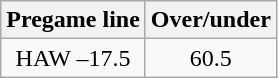<table class="wikitable">
<tr align="center">
<th style=>Pregame line</th>
<th style=>Over/under</th>
</tr>
<tr align="center">
<td>HAW –17.5</td>
<td>60.5</td>
</tr>
</table>
